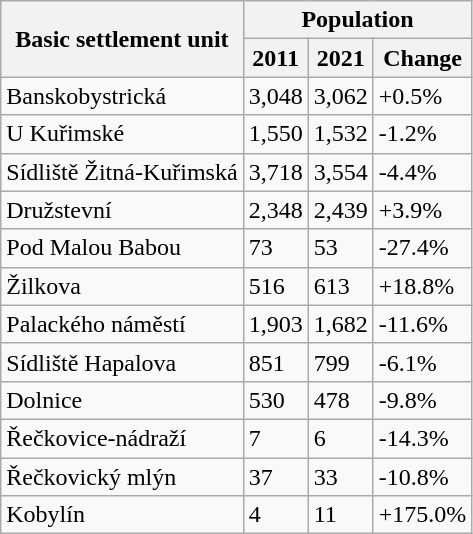<table class="wikitable sortable">
<tr>
<th rowspan=2>Basic settlement unit</th>
<th colspan=3>Population</th>
</tr>
<tr>
<th>2011</th>
<th>2021</th>
<th>Change</th>
</tr>
<tr>
<td>Banskobystrická</td>
<td>3,048</td>
<td>3,062</td>
<td>+0.5%</td>
</tr>
<tr>
<td>U Kuřimské</td>
<td>1,550</td>
<td>1,532</td>
<td>-1.2%</td>
</tr>
<tr>
<td>Sídliště Žitná-Kuřimská</td>
<td>3,718</td>
<td>3,554</td>
<td>-4.4%</td>
</tr>
<tr>
<td>Družstevní</td>
<td>2,348</td>
<td>2,439</td>
<td>+3.9%</td>
</tr>
<tr>
<td>Pod Malou Babou</td>
<td>73</td>
<td>53</td>
<td>-27.4%</td>
</tr>
<tr>
<td>Žilkova</td>
<td>516</td>
<td>613</td>
<td>+18.8%</td>
</tr>
<tr>
<td>Palackého náměstí</td>
<td>1,903</td>
<td>1,682</td>
<td>-11.6%</td>
</tr>
<tr>
<td>Sídliště Hapalova</td>
<td>851</td>
<td>799</td>
<td>-6.1%</td>
</tr>
<tr>
<td>Dolnice</td>
<td>530</td>
<td>478</td>
<td>-9.8%</td>
</tr>
<tr>
<td>Řečkovice-nádraží</td>
<td>7</td>
<td>6</td>
<td>-14.3%</td>
</tr>
<tr>
<td>Řečkovický mlýn</td>
<td>37</td>
<td>33</td>
<td>-10.8%</td>
</tr>
<tr>
<td>Kobylín</td>
<td>4</td>
<td>11</td>
<td>+175.0%</td>
</tr>
</table>
